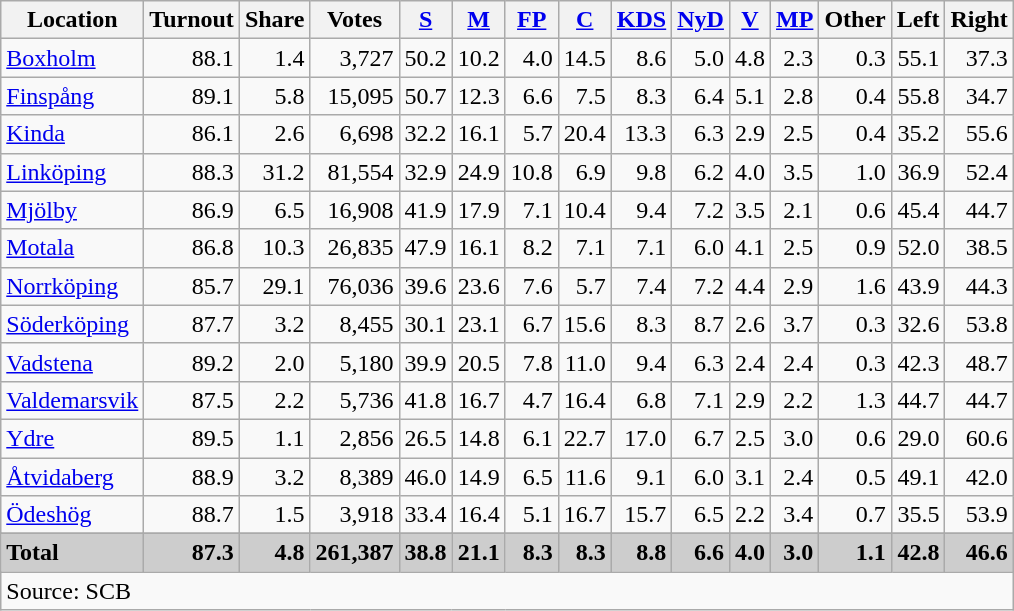<table class="wikitable sortable" style=text-align:right>
<tr>
<th>Location</th>
<th>Turnout</th>
<th>Share</th>
<th>Votes</th>
<th><a href='#'>S</a></th>
<th><a href='#'>M</a></th>
<th><a href='#'>FP</a></th>
<th><a href='#'>C</a></th>
<th><a href='#'>KDS</a></th>
<th><a href='#'>NyD</a></th>
<th><a href='#'>V</a></th>
<th><a href='#'>MP</a></th>
<th>Other</th>
<th>Left</th>
<th>Right</th>
</tr>
<tr>
<td align=left><a href='#'>Boxholm</a></td>
<td>88.1</td>
<td>1.4</td>
<td>3,727</td>
<td>50.2</td>
<td>10.2</td>
<td>4.0</td>
<td>14.5</td>
<td>8.6</td>
<td>5.0</td>
<td>4.8</td>
<td>2.3</td>
<td>0.3</td>
<td>55.1</td>
<td>37.3</td>
</tr>
<tr>
<td align=left><a href='#'>Finspång</a></td>
<td>89.1</td>
<td>5.8</td>
<td>15,095</td>
<td>50.7</td>
<td>12.3</td>
<td>6.6</td>
<td>7.5</td>
<td>8.3</td>
<td>6.4</td>
<td>5.1</td>
<td>2.8</td>
<td>0.4</td>
<td>55.8</td>
<td>34.7</td>
</tr>
<tr>
<td align=left><a href='#'>Kinda</a></td>
<td>86.1</td>
<td>2.6</td>
<td>6,698</td>
<td>32.2</td>
<td>16.1</td>
<td>5.7</td>
<td>20.4</td>
<td>13.3</td>
<td>6.3</td>
<td>2.9</td>
<td>2.5</td>
<td>0.4</td>
<td>35.2</td>
<td>55.6</td>
</tr>
<tr>
<td align=left><a href='#'>Linköping</a></td>
<td>88.3</td>
<td>31.2</td>
<td>81,554</td>
<td>32.9</td>
<td>24.9</td>
<td>10.8</td>
<td>6.9</td>
<td>9.8</td>
<td>6.2</td>
<td>4.0</td>
<td>3.5</td>
<td>1.0</td>
<td>36.9</td>
<td>52.4</td>
</tr>
<tr>
<td align=left><a href='#'>Mjölby</a></td>
<td>86.9</td>
<td>6.5</td>
<td>16,908</td>
<td>41.9</td>
<td>17.9</td>
<td>7.1</td>
<td>10.4</td>
<td>9.4</td>
<td>7.2</td>
<td>3.5</td>
<td>2.1</td>
<td>0.6</td>
<td>45.4</td>
<td>44.7</td>
</tr>
<tr>
<td align=left><a href='#'>Motala</a></td>
<td>86.8</td>
<td>10.3</td>
<td>26,835</td>
<td>47.9</td>
<td>16.1</td>
<td>8.2</td>
<td>7.1</td>
<td>7.1</td>
<td>6.0</td>
<td>4.1</td>
<td>2.5</td>
<td>0.9</td>
<td>52.0</td>
<td>38.5</td>
</tr>
<tr>
<td align=left><a href='#'>Norrköping</a></td>
<td>85.7</td>
<td>29.1</td>
<td>76,036</td>
<td>39.6</td>
<td>23.6</td>
<td>7.6</td>
<td>5.7</td>
<td>7.4</td>
<td>7.2</td>
<td>4.4</td>
<td>2.9</td>
<td>1.6</td>
<td>43.9</td>
<td>44.3</td>
</tr>
<tr>
<td align=left><a href='#'>Söderköping</a></td>
<td>87.7</td>
<td>3.2</td>
<td>8,455</td>
<td>30.1</td>
<td>23.1</td>
<td>6.7</td>
<td>15.6</td>
<td>8.3</td>
<td>8.7</td>
<td>2.6</td>
<td>3.7</td>
<td>0.3</td>
<td>32.6</td>
<td>53.8</td>
</tr>
<tr>
<td align=left><a href='#'>Vadstena</a></td>
<td>89.2</td>
<td>2.0</td>
<td>5,180</td>
<td>39.9</td>
<td>20.5</td>
<td>7.8</td>
<td>11.0</td>
<td>9.4</td>
<td>6.3</td>
<td>2.4</td>
<td>2.4</td>
<td>0.3</td>
<td>42.3</td>
<td>48.7</td>
</tr>
<tr>
<td align=left><a href='#'>Valdemarsvik</a></td>
<td>87.5</td>
<td>2.2</td>
<td>5,736</td>
<td>41.8</td>
<td>16.7</td>
<td>4.7</td>
<td>16.4</td>
<td>6.8</td>
<td>7.1</td>
<td>2.9</td>
<td>2.2</td>
<td>1.3</td>
<td>44.7</td>
<td>44.7</td>
</tr>
<tr>
<td align=left><a href='#'>Ydre</a></td>
<td>89.5</td>
<td>1.1</td>
<td>2,856</td>
<td>26.5</td>
<td>14.8</td>
<td>6.1</td>
<td>22.7</td>
<td>17.0</td>
<td>6.7</td>
<td>2.5</td>
<td>3.0</td>
<td>0.6</td>
<td>29.0</td>
<td>60.6</td>
</tr>
<tr>
<td align=left><a href='#'>Åtvidaberg</a></td>
<td>88.9</td>
<td>3.2</td>
<td>8,389</td>
<td>46.0</td>
<td>14.9</td>
<td>6.5</td>
<td>11.6</td>
<td>9.1</td>
<td>6.0</td>
<td>3.1</td>
<td>2.4</td>
<td>0.5</td>
<td>49.1</td>
<td>42.0</td>
</tr>
<tr>
<td align=left><a href='#'>Ödeshög</a></td>
<td>88.7</td>
<td>1.5</td>
<td>3,918</td>
<td>33.4</td>
<td>16.4</td>
<td>5.1</td>
<td>16.7</td>
<td>15.7</td>
<td>6.5</td>
<td>2.2</td>
<td>3.4</td>
<td>0.7</td>
<td>35.5</td>
<td>53.9</td>
</tr>
<tr>
</tr>
<tr style="background:#CDCDCD;">
<td align=left><strong>Total</strong></td>
<td><strong>87.3</strong></td>
<td><strong>4.8</strong></td>
<td><strong>261,387</strong></td>
<td><strong>38.8</strong></td>
<td><strong>21.1</strong></td>
<td><strong>8.3</strong></td>
<td><strong>8.3</strong></td>
<td><strong>8.8</strong></td>
<td><strong>6.6</strong></td>
<td><strong>4.0</strong></td>
<td><strong>3.0</strong></td>
<td><strong>1.1</strong></td>
<td><strong>42.8</strong></td>
<td><strong>46.6</strong></td>
</tr>
<tr>
<td align=left colspan=15>Source: SCB </td>
</tr>
</table>
